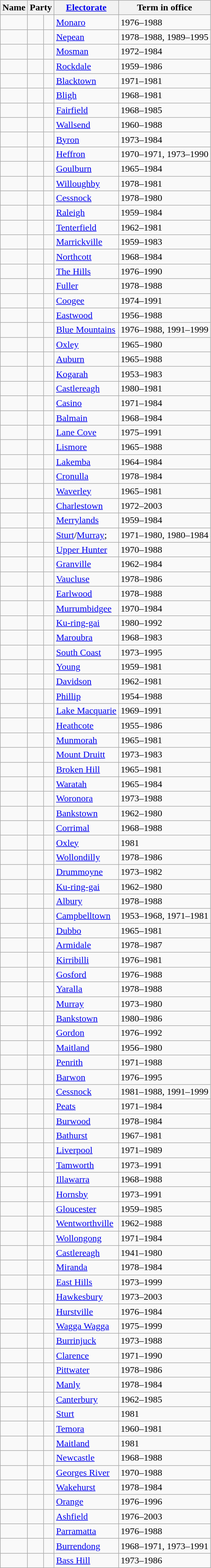<table class="wikitable sortable">
<tr>
<th>Name</th>
<th colspan=2>Party</th>
<th><a href='#'>Electorate</a></th>
<th>Term in office</th>
</tr>
<tr>
<td></td>
<td> </td>
<td></td>
<td><a href='#'>Monaro</a></td>
<td>1976–1988</td>
</tr>
<tr>
<td></td>
<td> </td>
<td></td>
<td><a href='#'>Nepean</a></td>
<td>1978–1988, 1989–1995</td>
</tr>
<tr>
<td></td>
<td> </td>
<td></td>
<td><a href='#'>Mosman</a></td>
<td>1972–1984</td>
</tr>
<tr>
<td></td>
<td> </td>
<td></td>
<td><a href='#'>Rockdale</a></td>
<td>1959–1986</td>
</tr>
<tr>
<td></td>
<td> </td>
<td></td>
<td><a href='#'>Blacktown</a></td>
<td>1971–1981</td>
</tr>
<tr>
<td></td>
<td> </td>
<td></td>
<td><a href='#'>Bligh</a></td>
<td>1968–1981</td>
</tr>
<tr>
<td></td>
<td> </td>
<td></td>
<td><a href='#'>Fairfield</a></td>
<td>1968–1985</td>
</tr>
<tr>
<td></td>
<td> </td>
<td></td>
<td><a href='#'>Wallsend</a></td>
<td>1960–1988</td>
</tr>
<tr>
<td></td>
<td> </td>
<td></td>
<td><a href='#'>Byron</a></td>
<td>1973–1984</td>
</tr>
<tr>
<td></td>
<td> </td>
<td></td>
<td><a href='#'>Heffron</a></td>
<td>1970–1971, 1973–1990</td>
</tr>
<tr>
<td></td>
<td> </td>
<td></td>
<td><a href='#'>Goulburn</a></td>
<td>1965–1984</td>
</tr>
<tr>
<td></td>
<td> </td>
<td></td>
<td><a href='#'>Willoughby</a></td>
<td>1978–1981</td>
</tr>
<tr>
<td></td>
<td> </td>
<td></td>
<td><a href='#'>Cessnock</a></td>
<td>1978–1980</td>
</tr>
<tr>
<td></td>
<td> </td>
<td></td>
<td><a href='#'>Raleigh</a></td>
<td>1959–1984</td>
</tr>
<tr>
<td></td>
<td> </td>
<td></td>
<td><a href='#'>Tenterfield</a></td>
<td>1962–1981</td>
</tr>
<tr>
<td></td>
<td> </td>
<td></td>
<td><a href='#'>Marrickville</a></td>
<td>1959–1983</td>
</tr>
<tr>
<td></td>
<td> </td>
<td></td>
<td><a href='#'>Northcott</a></td>
<td>1968–1984</td>
</tr>
<tr>
<td></td>
<td> </td>
<td></td>
<td><a href='#'>The Hills</a></td>
<td>1976–1990</td>
</tr>
<tr>
<td></td>
<td> </td>
<td></td>
<td><a href='#'>Fuller</a></td>
<td>1978–1988</td>
</tr>
<tr>
<td></td>
<td> </td>
<td></td>
<td><a href='#'>Coogee</a></td>
<td>1974–1991</td>
</tr>
<tr>
<td></td>
<td> </td>
<td></td>
<td><a href='#'>Eastwood</a></td>
<td>1956–1988</td>
</tr>
<tr>
<td></td>
<td> </td>
<td></td>
<td><a href='#'>Blue Mountains</a></td>
<td>1976–1988, 1991–1999</td>
</tr>
<tr>
<td></td>
<td> </td>
<td></td>
<td><a href='#'>Oxley</a></td>
<td>1965–1980</td>
</tr>
<tr>
<td></td>
<td> </td>
<td></td>
<td><a href='#'>Auburn</a></td>
<td>1965–1988</td>
</tr>
<tr>
<td></td>
<td> </td>
<td></td>
<td><a href='#'>Kogarah</a></td>
<td>1953–1983</td>
</tr>
<tr>
<td></td>
<td> </td>
<td></td>
<td><a href='#'>Castlereagh</a></td>
<td>1980–1981</td>
</tr>
<tr>
<td></td>
<td> </td>
<td></td>
<td><a href='#'>Casino</a></td>
<td>1971–1984</td>
</tr>
<tr>
<td></td>
<td> </td>
<td></td>
<td><a href='#'>Balmain</a></td>
<td>1968–1984</td>
</tr>
<tr>
<td></td>
<td> </td>
<td></td>
<td><a href='#'>Lane Cove</a></td>
<td>1975–1991</td>
</tr>
<tr>
<td></td>
<td> </td>
<td></td>
<td><a href='#'>Lismore</a></td>
<td>1965–1988</td>
</tr>
<tr>
<td></td>
<td> </td>
<td></td>
<td><a href='#'>Lakemba</a></td>
<td>1964–1984</td>
</tr>
<tr>
<td></td>
<td> </td>
<td></td>
<td><a href='#'>Cronulla</a></td>
<td>1978–1984</td>
</tr>
<tr>
<td></td>
<td> </td>
<td></td>
<td><a href='#'>Waverley</a></td>
<td>1965–1981</td>
</tr>
<tr>
<td></td>
<td> </td>
<td></td>
<td><a href='#'>Charlestown</a></td>
<td>1972–2003</td>
</tr>
<tr>
<td></td>
<td> </td>
<td></td>
<td><a href='#'>Merrylands</a></td>
<td>1959–1984</td>
</tr>
<tr>
<td></td>
<td> </td>
<td></td>
<td><a href='#'>Sturt</a>/<a href='#'>Murray</a>;</td>
<td>1971–1980, 1980–1984</td>
</tr>
<tr>
<td></td>
<td> </td>
<td></td>
<td><a href='#'>Upper Hunter</a></td>
<td>1970–1988</td>
</tr>
<tr>
<td></td>
<td> </td>
<td></td>
<td><a href='#'>Granville</a></td>
<td>1962–1984</td>
</tr>
<tr>
<td></td>
<td> </td>
<td></td>
<td><a href='#'>Vaucluse</a></td>
<td>1978–1986</td>
</tr>
<tr>
<td></td>
<td> </td>
<td></td>
<td><a href='#'>Earlwood</a></td>
<td>1978–1988</td>
</tr>
<tr>
<td></td>
<td> </td>
<td></td>
<td><a href='#'>Murrumbidgee</a></td>
<td>1970–1984</td>
</tr>
<tr>
<td></td>
<td> </td>
<td></td>
<td><a href='#'>Ku-ring-gai</a></td>
<td>1980–1992</td>
</tr>
<tr>
<td></td>
<td> </td>
<td></td>
<td><a href='#'>Maroubra</a></td>
<td>1968–1983</td>
</tr>
<tr>
<td></td>
<td> </td>
<td></td>
<td><a href='#'>South Coast</a></td>
<td>1973–1995</td>
</tr>
<tr>
<td></td>
<td> </td>
<td></td>
<td><a href='#'>Young</a></td>
<td>1959–1981</td>
</tr>
<tr>
<td></td>
<td> </td>
<td></td>
<td><a href='#'>Davidson</a></td>
<td>1962–1981</td>
</tr>
<tr>
<td></td>
<td> </td>
<td></td>
<td><a href='#'>Phillip</a></td>
<td>1954–1988</td>
</tr>
<tr>
<td></td>
<td> </td>
<td></td>
<td><a href='#'>Lake Macquarie</a></td>
<td>1969–1991</td>
</tr>
<tr>
<td></td>
<td> </td>
<td></td>
<td><a href='#'>Heathcote</a></td>
<td>1955–1986</td>
</tr>
<tr>
<td></td>
<td> </td>
<td></td>
<td><a href='#'>Munmorah</a></td>
<td>1965–1981</td>
</tr>
<tr>
<td></td>
<td> </td>
<td></td>
<td><a href='#'>Mount Druitt</a></td>
<td>1973–1983</td>
</tr>
<tr>
<td></td>
<td> </td>
<td></td>
<td><a href='#'>Broken Hill</a></td>
<td>1965–1981</td>
</tr>
<tr>
<td></td>
<td> </td>
<td></td>
<td><a href='#'>Waratah</a></td>
<td>1965–1984</td>
</tr>
<tr>
<td></td>
<td> </td>
<td></td>
<td><a href='#'>Woronora</a></td>
<td>1973–1988</td>
</tr>
<tr>
<td></td>
<td> </td>
<td></td>
<td><a href='#'>Bankstown</a></td>
<td>1962–1980</td>
</tr>
<tr>
<td></td>
<td> </td>
<td></td>
<td><a href='#'>Corrimal</a></td>
<td>1968–1988</td>
</tr>
<tr>
<td></td>
<td> </td>
<td></td>
<td><a href='#'>Oxley</a></td>
<td>1981</td>
</tr>
<tr>
<td></td>
<td> </td>
<td></td>
<td><a href='#'>Wollondilly</a></td>
<td>1978–1986</td>
</tr>
<tr>
<td></td>
<td> </td>
<td></td>
<td><a href='#'>Drummoyne</a></td>
<td>1973–1982</td>
</tr>
<tr>
<td></td>
<td> </td>
<td></td>
<td><a href='#'>Ku-ring-gai</a></td>
<td>1962–1980</td>
</tr>
<tr>
<td></td>
<td> </td>
<td></td>
<td><a href='#'>Albury</a></td>
<td>1978–1988</td>
</tr>
<tr>
<td></td>
<td> </td>
<td></td>
<td><a href='#'>Campbelltown</a></td>
<td>1953–1968, 1971–1981</td>
</tr>
<tr>
<td></td>
<td> </td>
<td></td>
<td><a href='#'>Dubbo</a></td>
<td>1965–1981</td>
</tr>
<tr>
<td></td>
<td> </td>
<td></td>
<td><a href='#'>Armidale</a></td>
<td>1978–1987</td>
</tr>
<tr>
<td></td>
<td> </td>
<td></td>
<td><a href='#'>Kirribilli</a></td>
<td>1976–1981</td>
</tr>
<tr>
<td></td>
<td> </td>
<td></td>
<td><a href='#'>Gosford</a></td>
<td>1976–1988</td>
</tr>
<tr>
<td></td>
<td> </td>
<td></td>
<td><a href='#'>Yaralla</a></td>
<td>1978–1988</td>
</tr>
<tr>
<td></td>
<td> </td>
<td></td>
<td><a href='#'>Murray</a></td>
<td>1973–1980</td>
</tr>
<tr>
<td></td>
<td> </td>
<td></td>
<td><a href='#'>Bankstown</a></td>
<td>1980–1986</td>
</tr>
<tr>
<td></td>
<td> </td>
<td></td>
<td><a href='#'>Gordon</a></td>
<td>1976–1992</td>
</tr>
<tr>
<td></td>
<td> </td>
<td></td>
<td><a href='#'>Maitland</a></td>
<td>1956–1980</td>
</tr>
<tr>
<td></td>
<td> </td>
<td></td>
<td><a href='#'>Penrith</a></td>
<td>1971–1988</td>
</tr>
<tr>
<td></td>
<td> </td>
<td></td>
<td><a href='#'>Barwon</a></td>
<td>1976–1995</td>
</tr>
<tr>
<td></td>
<td> </td>
<td></td>
<td><a href='#'>Cessnock</a></td>
<td>1981–1988, 1991–1999</td>
</tr>
<tr>
<td></td>
<td> </td>
<td></td>
<td><a href='#'>Peats</a></td>
<td>1971–1984</td>
</tr>
<tr>
<td></td>
<td> </td>
<td></td>
<td><a href='#'>Burwood</a></td>
<td>1978–1984</td>
</tr>
<tr>
<td></td>
<td> </td>
<td></td>
<td><a href='#'>Bathurst</a></td>
<td>1967–1981</td>
</tr>
<tr>
<td></td>
<td> </td>
<td></td>
<td><a href='#'>Liverpool</a></td>
<td>1971–1989</td>
</tr>
<tr>
<td></td>
<td> </td>
<td></td>
<td><a href='#'>Tamworth</a></td>
<td>1973–1991</td>
</tr>
<tr>
<td></td>
<td> </td>
<td></td>
<td><a href='#'>Illawarra</a></td>
<td>1968–1988</td>
</tr>
<tr>
<td></td>
<td> </td>
<td></td>
<td><a href='#'>Hornsby</a></td>
<td>1973–1991</td>
</tr>
<tr>
<td></td>
<td> </td>
<td></td>
<td><a href='#'>Gloucester</a></td>
<td>1959–1985</td>
</tr>
<tr>
<td></td>
<td> </td>
<td></td>
<td><a href='#'>Wentworthville</a></td>
<td>1962–1988</td>
</tr>
<tr>
<td></td>
<td> </td>
<td></td>
<td><a href='#'>Wollongong</a></td>
<td>1971–1984</td>
</tr>
<tr>
<td></td>
<td> </td>
<td></td>
<td><a href='#'>Castlereagh</a></td>
<td>1941–1980</td>
</tr>
<tr>
<td></td>
<td> </td>
<td></td>
<td><a href='#'>Miranda</a></td>
<td>1978–1984</td>
</tr>
<tr>
<td></td>
<td> </td>
<td></td>
<td><a href='#'>East Hills</a></td>
<td>1973–1999</td>
</tr>
<tr>
<td></td>
<td> </td>
<td></td>
<td><a href='#'>Hawkesbury</a></td>
<td>1973–2003</td>
</tr>
<tr>
<td></td>
<td> </td>
<td></td>
<td><a href='#'>Hurstville</a></td>
<td>1976–1984</td>
</tr>
<tr>
<td></td>
<td> </td>
<td></td>
<td><a href='#'>Wagga Wagga</a></td>
<td>1975–1999</td>
</tr>
<tr>
<td></td>
<td> </td>
<td></td>
<td><a href='#'>Burrinjuck</a></td>
<td>1973–1988</td>
</tr>
<tr>
<td></td>
<td> </td>
<td></td>
<td><a href='#'>Clarence</a></td>
<td>1971–1990</td>
</tr>
<tr>
<td></td>
<td> </td>
<td></td>
<td><a href='#'>Pittwater</a></td>
<td>1978–1986</td>
</tr>
<tr>
<td></td>
<td> </td>
<td></td>
<td><a href='#'>Manly</a></td>
<td>1978–1984</td>
</tr>
<tr>
<td></td>
<td> </td>
<td></td>
<td><a href='#'>Canterbury</a></td>
<td>1962–1985</td>
</tr>
<tr>
<td></td>
<td> </td>
<td></td>
<td><a href='#'>Sturt</a></td>
<td>1981</td>
</tr>
<tr>
<td></td>
<td> </td>
<td></td>
<td><a href='#'>Temora</a></td>
<td>1960–1981</td>
</tr>
<tr>
<td></td>
<td> </td>
<td></td>
<td><a href='#'>Maitland</a></td>
<td>1981</td>
</tr>
<tr>
<td></td>
<td> </td>
<td></td>
<td><a href='#'>Newcastle</a></td>
<td>1968–1988</td>
</tr>
<tr>
<td></td>
<td> </td>
<td></td>
<td><a href='#'>Georges River</a></td>
<td>1970–1988</td>
</tr>
<tr>
<td></td>
<td> </td>
<td></td>
<td><a href='#'>Wakehurst</a></td>
<td>1978–1984</td>
</tr>
<tr>
<td></td>
<td> </td>
<td></td>
<td><a href='#'>Orange</a></td>
<td>1976–1996</td>
</tr>
<tr>
<td></td>
<td> </td>
<td></td>
<td><a href='#'>Ashfield</a></td>
<td>1976–2003</td>
</tr>
<tr>
<td></td>
<td> </td>
<td></td>
<td><a href='#'>Parramatta</a></td>
<td>1976–1988</td>
</tr>
<tr>
<td></td>
<td> </td>
<td></td>
<td><a href='#'>Burrendong</a></td>
<td>1968–1971, 1973–1991</td>
</tr>
<tr>
<td></td>
<td> </td>
<td></td>
<td><a href='#'>Bass Hill</a></td>
<td>1973–1986</td>
</tr>
</table>
